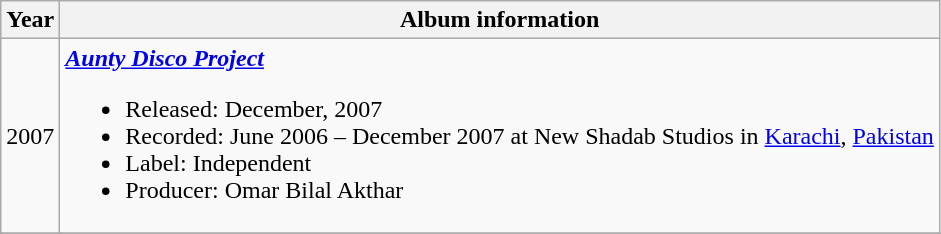<table class="wikitable">
<tr>
<th>Year</th>
<th>Album information</th>
</tr>
<tr>
<td>2007</td>
<td><strong><em><a href='#'>Aunty Disco Project</a></em></strong><br><ul><li>Released: December, 2007</li><li>Recorded: June 2006 – December 2007 at New Shadab Studios in <a href='#'>Karachi</a>, <a href='#'>Pakistan</a></li><li>Label: Independent</li><li>Producer: Omar Bilal Akthar</li></ul></td>
</tr>
<tr>
</tr>
</table>
